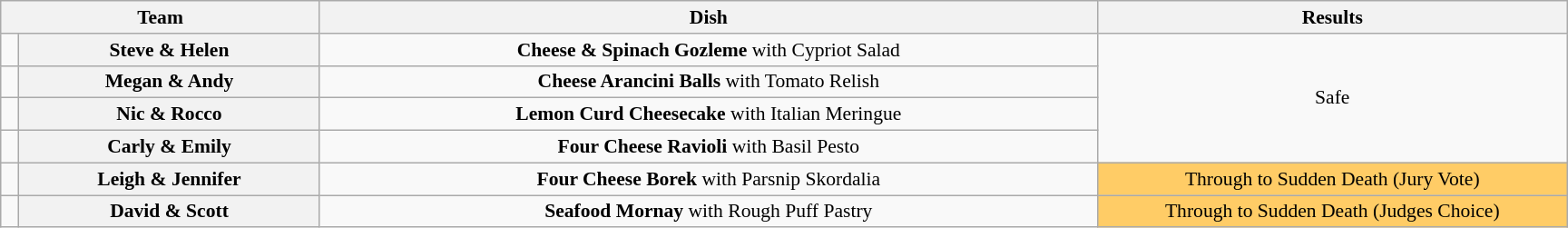<table class="wikitable plainrowheaders" style="text-align:center; font-size:90%; width:80em; margin:auto;">
<tr>
<th colspan=2>Team</th>
<th>Dish</th>
<th>Results</th>
</tr>
<tr>
<td></td>
<th>Steve & Helen</th>
<td><strong>Cheese & Spinach Gozleme</strong> with Cypriot Salad</td>
<td rowspan=4>Safe</td>
</tr>
<tr>
<td></td>
<th>Megan & Andy</th>
<td><strong>Cheese Arancini Balls</strong> with Tomato Relish</td>
</tr>
<tr>
<td></td>
<th>Nic & Rocco</th>
<td><strong>Lemon Curd Cheesecake</strong> with Italian Meringue</td>
</tr>
<tr>
<td></td>
<th>Carly & Emily</th>
<td><strong>Four Cheese Ravioli</strong> with Basil Pesto</td>
</tr>
<tr>
<td></td>
<th>Leigh & Jennifer</th>
<td><strong>Four Cheese Borek</strong> with Parsnip Skordalia</td>
<td bgcolor=#FFCC66>Through to Sudden Death (Jury Vote)</td>
</tr>
<tr>
<td></td>
<th>David & Scott</th>
<td><strong>Seafood Mornay</strong> with Rough Puff Pastry</td>
<td bgcolor=#FFCC66 style="width:30%">Through to Sudden Death (Judges Choice)</td>
</tr>
</table>
